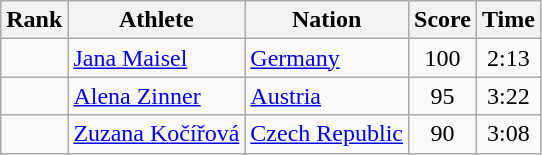<table class="wikitable sortable" style="text-align:center">
<tr>
<th>Rank</th>
<th>Athlete</th>
<th>Nation</th>
<th>Score</th>
<th>Time</th>
</tr>
<tr>
<td></td>
<td align=left><a href='#'>Jana Maisel</a></td>
<td align=left> <a href='#'>Germany</a></td>
<td>100</td>
<td>2:13</td>
</tr>
<tr>
<td></td>
<td align=left><a href='#'>Alena Zinner</a></td>
<td align=left> <a href='#'>Austria</a></td>
<td>95</td>
<td>3:22</td>
</tr>
<tr>
<td></td>
<td align=left><a href='#'>Zuzana Kočířová</a></td>
<td align=left> <a href='#'>Czech Republic</a></td>
<td>90</td>
<td>3:08</td>
</tr>
</table>
